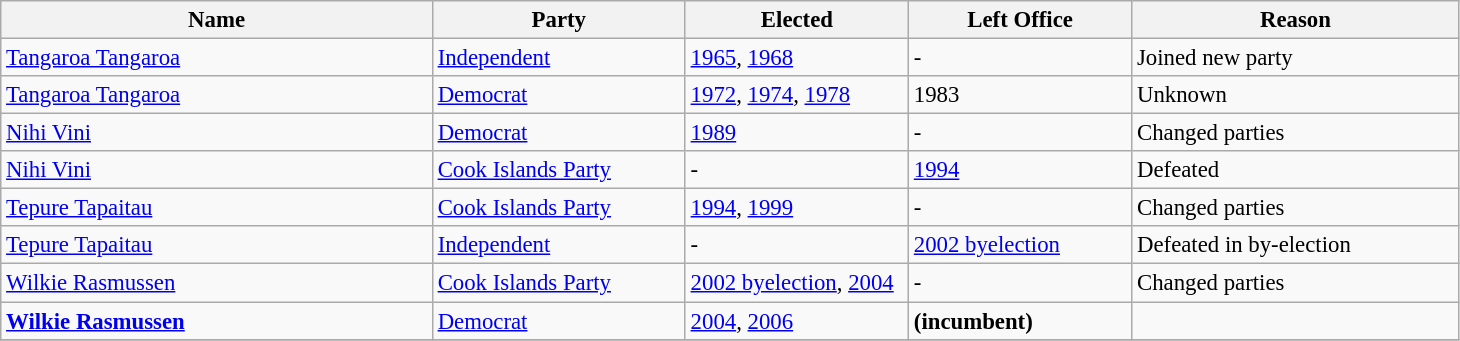<table class="wikitable" width="77%" style="font-size:95%;">
<tr>
<th width=29%>Name</th>
<th width=17%>Party</th>
<th width=15%>Elected</th>
<th width=15%>Left Office</th>
<th width=22%>Reason</th>
</tr>
<tr>
<td><a href='#'>Tangaroa Tangaroa</a></td>
<td bgcolor=><a href='#'>Independent</a></td>
<td><a href='#'>1965</a>, <a href='#'>1968</a></td>
<td>-</td>
<td>Joined new party</td>
</tr>
<tr>
<td><a href='#'>Tangaroa Tangaroa</a></td>
<td bgcolor=><a href='#'>Democrat</a></td>
<td><a href='#'>1972</a>, <a href='#'>1974</a>, <a href='#'>1978</a></td>
<td>1983</td>
<td>Unknown</td>
</tr>
<tr>
<td><a href='#'>Nihi Vini</a></td>
<td bgcolor=><a href='#'>Democrat</a></td>
<td><a href='#'>1989</a></td>
<td>-</td>
<td>Changed parties</td>
</tr>
<tr>
<td><a href='#'>Nihi Vini</a></td>
<td bgcolor=><a href='#'>Cook Islands Party</a></td>
<td>-</td>
<td><a href='#'>1994</a></td>
<td>Defeated</td>
</tr>
<tr>
<td><a href='#'>Tepure Tapaitau</a></td>
<td bgcolor=><a href='#'>Cook Islands Party</a></td>
<td><a href='#'>1994</a>, <a href='#'>1999</a></td>
<td>-</td>
<td>Changed parties</td>
</tr>
<tr>
<td><a href='#'>Tepure Tapaitau</a></td>
<td bgcolor=><a href='#'>Independent</a></td>
<td>-</td>
<td><a href='#'>2002 byelection</a></td>
<td>Defeated in by-election</td>
</tr>
<tr>
<td><a href='#'>Wilkie Rasmussen</a></td>
<td bgcolor=><a href='#'>Cook Islands Party</a></td>
<td><a href='#'>2002 byelection</a>, <a href='#'>2004</a></td>
<td>-</td>
<td>Changed parties</td>
</tr>
<tr>
<td><strong><a href='#'>Wilkie Rasmussen</a></strong></td>
<td bgcolor=><a href='#'>Democrat</a></td>
<td><a href='#'>2004</a>, <a href='#'>2006</a></td>
<td><strong>(incumbent)</strong></td>
<td></td>
</tr>
<tr>
</tr>
</table>
